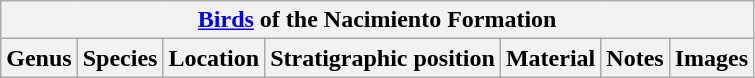<table class="wikitable" align="center">
<tr>
<th colspan="7" align="center"><a href='#'>Birds</a> of the Nacimiento Formation</th>
</tr>
<tr>
<th>Genus</th>
<th>Species</th>
<th>Location</th>
<th>Stratigraphic position</th>
<th>Material</th>
<th>Notes</th>
<th>Images</th>
</tr>
</table>
